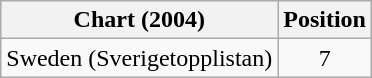<table class="wikitable">
<tr>
<th>Chart (2004)</th>
<th>Position</th>
</tr>
<tr>
<td>Sweden (Sverigetopplistan)</td>
<td align="center">7</td>
</tr>
</table>
